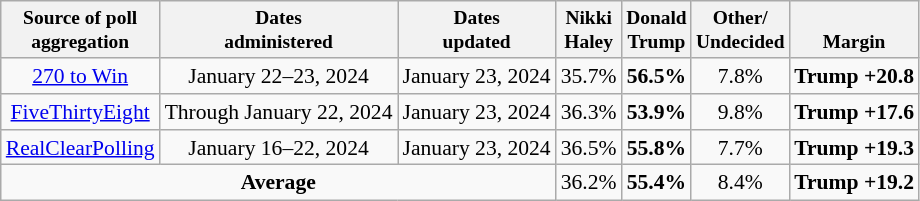<table class="wikitable sortable mw-datatable" style="font-size:90%;text-align:center;">
<tr valign="bottom" style="font-size:90%;">
<th>Source of poll<br>aggregation</th>
<th>Dates<br>administered</th>
<th>Dates<br>updated</th>
<th>Nikki<br>Haley</th>
<th>Donald<br>Trump</th>
<th>Other/<br>Undecided</th>
<th>Margin</th>
</tr>
<tr>
<td><a href='#'>270 to Win</a></td>
<td>January 22–23, 2024</td>
<td>January 23, 2024</td>
<td>35.7%</td>
<td><strong>56.5%</strong></td>
<td>7.8%</td>
<td><strong>Trump +20.8</strong></td>
</tr>
<tr>
<td><a href='#'>FiveThirtyEight</a></td>
<td>Through January 22, 2024</td>
<td>January 23, 2024</td>
<td>36.3%</td>
<td><strong>53.9%</strong></td>
<td>9.8%</td>
<td><strong>Trump +17.6</strong></td>
</tr>
<tr>
<td><a href='#'>RealClearPolling</a></td>
<td>January 16–22, 2024</td>
<td>January 23, 2024</td>
<td>36.5%</td>
<td><strong>55.8%</strong></td>
<td>7.7%</td>
<td><strong>Trump +19.3</strong></td>
</tr>
<tr>
<td colspan="3"><strong>Average</strong></td>
<td>36.2%</td>
<td><strong>55.4%</strong></td>
<td>8.4%</td>
<td><strong>Trump +19.2</strong></td>
</tr>
</table>
